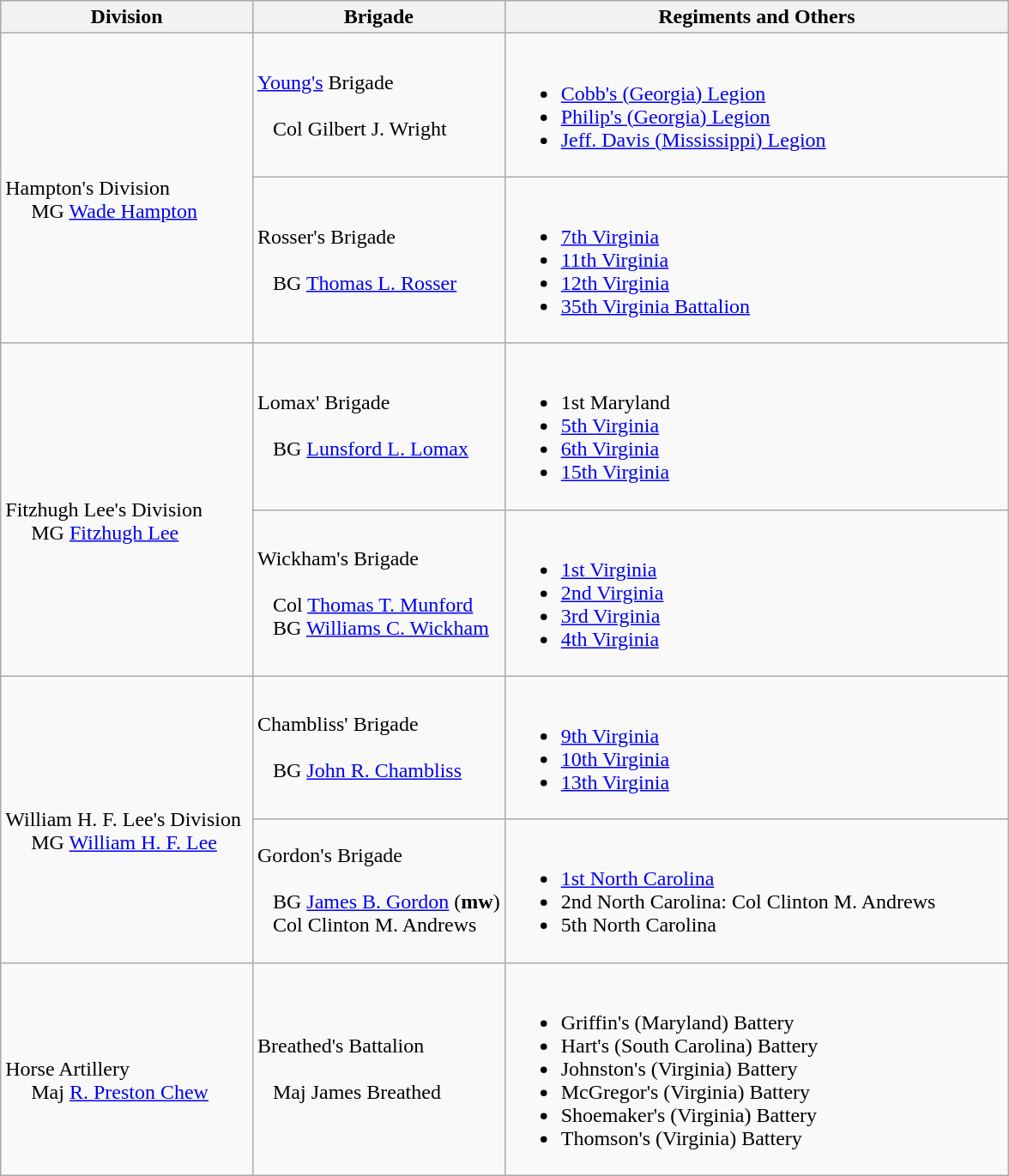<table class="wikitable">
<tr>
<th width=25%>Division</th>
<th width=25%>Brigade</th>
<th>Regiments and Others</th>
</tr>
<tr>
<td rowspan=2><br>Hampton's Division
<br>    
MG <a href='#'>Wade Hampton</a></td>
<td><a href='#'>Young's</a> Brigade<br><br>  
Col Gilbert J. Wright</td>
<td><br><ul><li><a href='#'>Cobb's (Georgia) Legion</a></li><li><a href='#'>Philip's (Georgia) Legion</a></li><li><a href='#'>Jeff. Davis (Mississippi) Legion</a></li></ul></td>
</tr>
<tr>
<td>Rosser's Brigade<br><br>  
BG <a href='#'>Thomas L. Rosser</a></td>
<td><br><ul><li><a href='#'>7th Virginia</a></li><li><a href='#'>11th Virginia</a></li><li><a href='#'>12th Virginia</a></li><li><a href='#'>35th Virginia Battalion</a></li></ul></td>
</tr>
<tr>
<td rowspan=2><br>Fitzhugh Lee's Division
<br>    
MG <a href='#'>Fitzhugh Lee</a></td>
<td>Lomax' Brigade<br><br>  
BG <a href='#'>Lunsford L. Lomax</a></td>
<td><br><ul><li>1st Maryland</li><li><a href='#'>5th Virginia</a></li><li><a href='#'>6th Virginia</a></li><li><a href='#'>15th Virginia</a></li></ul></td>
</tr>
<tr>
<td>Wickham's Brigade<br><br>  
Col <a href='#'>Thomas T. Munford</a>
<br>  
BG <a href='#'>Williams C. Wickham</a></td>
<td><br><ul><li><a href='#'>1st Virginia</a></li><li><a href='#'>2nd Virginia</a></li><li><a href='#'>3rd Virginia</a></li><li><a href='#'>4th Virginia</a></li></ul></td>
</tr>
<tr>
<td rowspan=2><br>William H. F. Lee's Division
<br>    
MG <a href='#'>William H. F. Lee</a></td>
<td>Chambliss' Brigade<br><br>  
BG <a href='#'>John R. Chambliss</a></td>
<td><br><ul><li><a href='#'>9th Virginia</a></li><li><a href='#'>10th Virginia</a></li><li><a href='#'>13th Virginia</a></li></ul></td>
</tr>
<tr>
<td>Gordon's Brigade<br><br>  
BG <a href='#'>James B. Gordon</a> (<strong>mw</strong>)
<br>  
Col Clinton M. Andrews</td>
<td><br><ul><li><a href='#'>1st North Carolina</a></li><li>2nd North Carolina: Col Clinton M. Andrews</li><li>5th North Carolina</li></ul></td>
</tr>
<tr>
<td rowspan=1><br>Horse Artillery
<br>    
Maj <a href='#'>R. Preston Chew</a></td>
<td>Breathed's Battalion<br><br>  
Maj James Breathed</td>
<td><br><ul><li>Griffin's (Maryland) Battery</li><li>Hart's (South Carolina) Battery</li><li>Johnston's (Virginia) Battery</li><li>McGregor's (Virginia) Battery</li><li>Shoemaker's (Virginia) Battery</li><li>Thomson's (Virginia) Battery</li></ul></td>
</tr>
</table>
